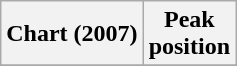<table class="wikitable sortable plainrowheaders" style="text-align:center">
<tr>
<th scope="col">Chart (2007)</th>
<th scope="col">Peak<br> position</th>
</tr>
<tr>
</tr>
</table>
